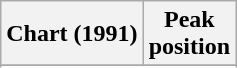<table class="wikitable plainrowheaders sortable" style="text-align:center;">
<tr>
<th scope="col">Chart (1991)</th>
<th scope="col">Peak<br>position</th>
</tr>
<tr>
</tr>
<tr>
</tr>
<tr>
</tr>
<tr>
</tr>
<tr>
</tr>
<tr>
</tr>
</table>
